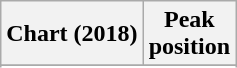<table class="wikitable sortable plainrowheaders">
<tr>
<th>Chart (2018)</th>
<th>Peak<br>position</th>
</tr>
<tr>
</tr>
<tr>
</tr>
</table>
